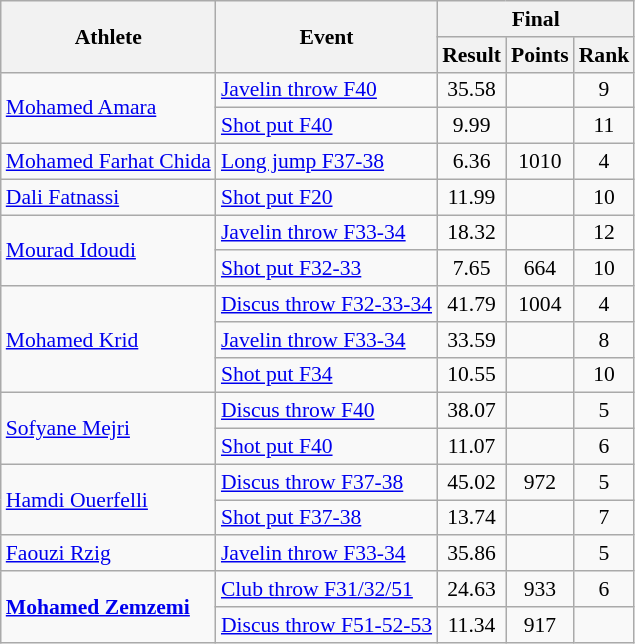<table class=wikitable style="font-size:90%">
<tr>
<th rowspan="2">Athlete</th>
<th rowspan="2">Event</th>
<th colspan="3">Final</th>
</tr>
<tr>
<th>Result</th>
<th>Points</th>
<th>Rank</th>
</tr>
<tr align=center>
<td align=left rowspan=2><a href='#'>Mohamed Amara</a></td>
<td align=left><a href='#'>Javelin throw F40</a></td>
<td>35.58</td>
<td></td>
<td>9</td>
</tr>
<tr align=center>
<td align=left><a href='#'>Shot put F40</a></td>
<td>9.99</td>
<td></td>
<td>11</td>
</tr>
<tr align=center>
<td align=left><a href='#'>Mohamed Farhat Chida</a></td>
<td align=left><a href='#'>Long jump F37-38</a></td>
<td>6.36</td>
<td>1010</td>
<td>4</td>
</tr>
<tr align=center>
<td align=left><a href='#'>Dali Fatnassi</a></td>
<td align=left><a href='#'>Shot put F20</a></td>
<td>11.99</td>
<td></td>
<td>10</td>
</tr>
<tr align=center>
<td align=left rowspan=2><a href='#'>Mourad Idoudi</a></td>
<td align=left><a href='#'>Javelin throw F33-34</a></td>
<td>18.32</td>
<td></td>
<td>12</td>
</tr>
<tr align=center>
<td align=left><a href='#'>Shot put F32-33</a></td>
<td>7.65</td>
<td>664</td>
<td>10</td>
</tr>
<tr align=center>
<td align=left rowspan=3><a href='#'>Mohamed Krid</a></td>
<td align=left><a href='#'>Discus throw F32-33-34</a></td>
<td>41.79</td>
<td>1004</td>
<td>4</td>
</tr>
<tr align=center>
<td align=left><a href='#'>Javelin throw F33-34</a></td>
<td>33.59</td>
<td></td>
<td>8</td>
</tr>
<tr align=center>
<td align=left><a href='#'>Shot put F34</a></td>
<td>10.55</td>
<td></td>
<td>10</td>
</tr>
<tr align=center>
<td align=left rowspan=2><a href='#'>Sofyane Mejri</a></td>
<td align=left><a href='#'>Discus throw F40</a></td>
<td>38.07</td>
<td></td>
<td>5</td>
</tr>
<tr align=center>
<td align=left><a href='#'>Shot put F40</a></td>
<td>11.07</td>
<td></td>
<td>6</td>
</tr>
<tr align=center>
<td align=left rowspan=2><a href='#'>Hamdi Ouerfelli</a></td>
<td align=left><a href='#'>Discus throw F37-38</a></td>
<td>45.02</td>
<td>972</td>
<td>5</td>
</tr>
<tr align=center>
<td align=left><a href='#'>Shot put F37-38</a></td>
<td>13.74</td>
<td></td>
<td>7</td>
</tr>
<tr align=center>
<td align=left><a href='#'>Faouzi Rzig</a></td>
<td align=left><a href='#'>Javelin throw F33-34</a></td>
<td>35.86</td>
<td></td>
<td>5</td>
</tr>
<tr align=center>
<td align=left rowspan=2><strong><a href='#'>Mohamed Zemzemi</a></strong></td>
<td align=left><a href='#'>Club throw F31/32/51</a></td>
<td>24.63</td>
<td>933</td>
<td>6</td>
</tr>
<tr align=center>
<td align=left><a href='#'>Discus throw F51-52-53</a></td>
<td>11.34</td>
<td>917</td>
<td></td>
</tr>
</table>
